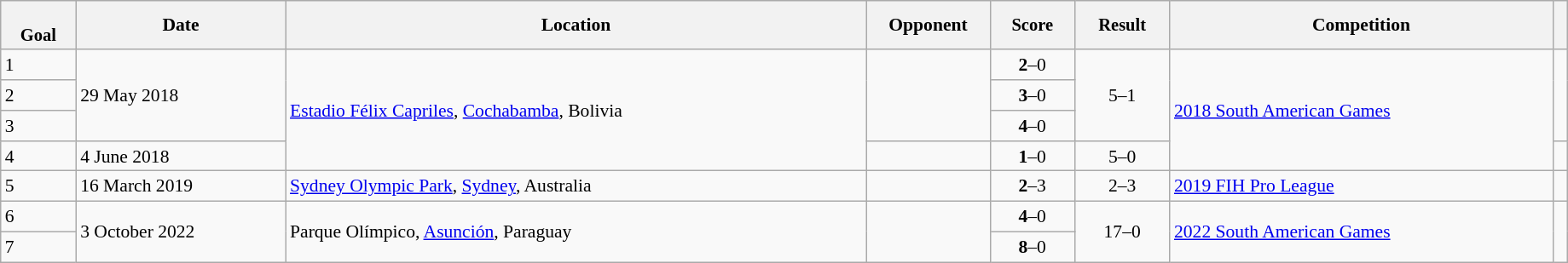<table class="wikitable sortable" style="font-size:90%" width=97%>
<tr>
<th style="font-size:95%;" data-sort-type=number><br>Goal</th>
<th align=center>Date</th>
<th>Location</th>
<th width=90>Opponent</th>
<th data-sort-type="number" style="font-size:95%">Score</th>
<th data-sort-type="number" style="font-size:95%">Result</th>
<th>Competition</th>
<th></th>
</tr>
<tr>
<td>1</td>
<td rowspan=3>29 May 2018</td>
<td rowspan=4><a href='#'>Estadio Félix Capriles</a>, <a href='#'>Cochabamba</a>, Bolivia</td>
<td rowspan=3></td>
<td align="center"><strong>2</strong>–0</td>
<td rowspan=3; align="center">5–1</td>
<td rowspan=4><a href='#'>2018 South American Games</a></td>
<td rowspan=3></td>
</tr>
<tr>
<td>2</td>
<td align="center"><strong>3</strong>–0</td>
</tr>
<tr>
<td>3</td>
<td align="center"><strong>4</strong>–0</td>
</tr>
<tr>
<td>4</td>
<td>4 June 2018</td>
<td></td>
<td align="center"><strong>1</strong>–0</td>
<td align="center">5–0</td>
<td></td>
</tr>
<tr>
<td>5</td>
<td>16 March 2019</td>
<td><a href='#'>Sydney Olympic Park</a>, <a href='#'>Sydney</a>, Australia</td>
<td></td>
<td align="center"><strong>2</strong>–3</td>
<td align="center">2–3</td>
<td><a href='#'>2019 FIH Pro League</a></td>
<td></td>
</tr>
<tr>
<td>6</td>
<td rowspan=2>3 October 2022</td>
<td rowspan=2>Parque Olímpico, <a href='#'>Asunción</a>, Paraguay</td>
<td rowspan=2></td>
<td align="center"><strong>4</strong>–0</td>
<td rowspan=2; align="center">17–0</td>
<td rowspan=2><a href='#'>2022 South American Games</a></td>
<td rowspan=2></td>
</tr>
<tr>
<td>7</td>
<td align="center"><strong>8</strong>–0</td>
</tr>
</table>
